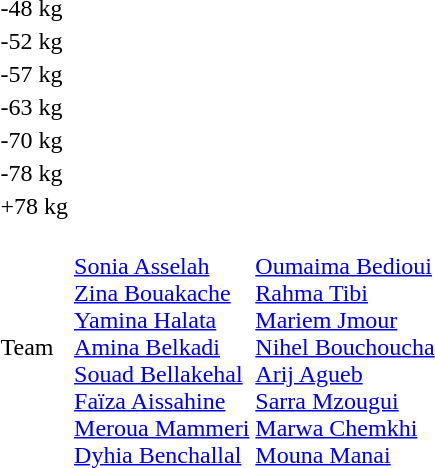<table>
<tr>
<td>-48 kg</td>
<td></td>
<td></td>
<td></td>
</tr>
<tr>
<td rowspan=2>-52 kg</td>
<td rowspan=2></td>
<td rowspan=2></td>
<td></td>
</tr>
<tr>
<td></td>
</tr>
<tr>
<td>-57 kg</td>
<td></td>
<td></td>
<td></td>
</tr>
<tr>
<td>-63 kg</td>
<td></td>
<td></td>
<td></td>
</tr>
<tr>
<td>-70 kg</td>
<td></td>
<td></td>
<td></td>
</tr>
<tr>
<td>-78 kg</td>
<td></td>
<td></td>
<td></td>
</tr>
<tr>
<td>+78 kg</td>
<td></td>
<td></td>
<td></td>
</tr>
<tr>
<td>Team</td>
<td><br><a href='#'>Sonia Asselah</a><br><a href='#'>Zina Bouakache</a><br><a href='#'>Yamina Halata</a><br><a href='#'>Amina Belkadi</a><br><a href='#'>Souad Bellakehal</a><br><a href='#'>Faïza Aissahine</a><br><a href='#'>Meroua Mammeri</a><br><a href='#'>Dyhia Benchallal</a></td>
<td><br><a href='#'>Oumaima Bedioui</a><br><a href='#'>Rahma Tibi</a><br><a href='#'>Mariem Jmour</a><br><a href='#'>Nihel Bouchoucha</a><br><a href='#'>Arij Agueb</a><br><a href='#'>Sarra Mzougui</a><br><a href='#'>Marwa Chemkhi</a><br><a href='#'>Mouna Manai</a></td>
<td></td>
</tr>
</table>
